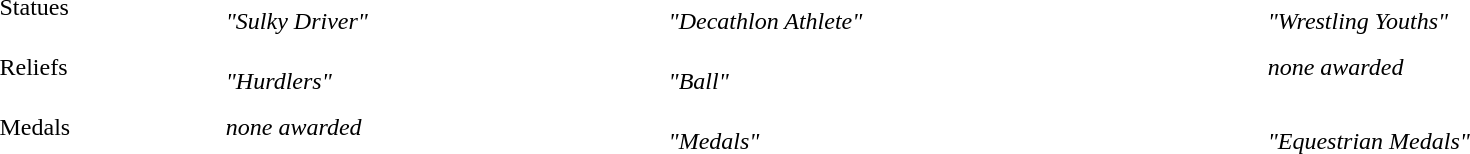<table style="width:100%" >
<tr>
<td>Statues</td>
<td><br><em>"Sulky Driver"</em></td>
<td><br><em>"Decathlon Athlete"</em></td>
<td><br><em>"Wrestling Youths"</em></td>
</tr>
<tr>
<td>Reliefs</td>
<td><br><em>"Hurdlers"</em></td>
<td><br><em>"Ball"</em></td>
<td><em>none awarded</em></td>
</tr>
<tr>
<td>Medals</td>
<td><em>none awarded</em></td>
<td><br><em>"Medals"</em></td>
<td><br><em>"Equestrian Medals"</em></td>
</tr>
</table>
